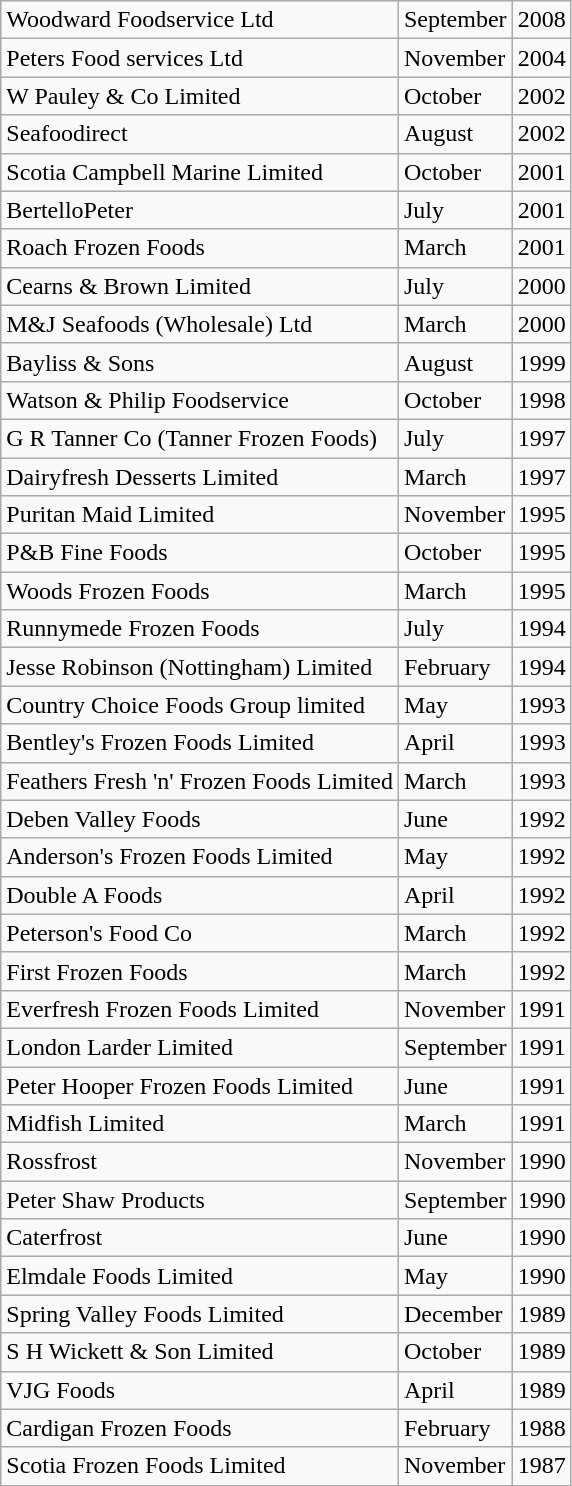<table class="wikitable">
<tr>
<td>Woodward Foodservice Ltd</td>
<td>September</td>
<td>2008</td>
</tr>
<tr>
<td>Peters Food services Ltd</td>
<td>November</td>
<td>2004</td>
</tr>
<tr>
<td>W Pauley & Co Limited</td>
<td>October</td>
<td>2002</td>
</tr>
<tr>
<td>Seafoodirect</td>
<td>August</td>
<td>2002</td>
</tr>
<tr>
<td>Scotia Campbell Marine Limited</td>
<td>October</td>
<td>2001</td>
</tr>
<tr>
<td>BertelloPeter</td>
<td>July</td>
<td>2001</td>
</tr>
<tr>
<td>Roach Frozen Foods</td>
<td>March</td>
<td>2001</td>
</tr>
<tr>
<td>Cearns & Brown Limited</td>
<td>July</td>
<td>2000</td>
</tr>
<tr>
<td>M&J Seafoods (Wholesale) Ltd</td>
<td>March</td>
<td>2000</td>
</tr>
<tr>
<td>Bayliss & Sons</td>
<td>August</td>
<td>1999</td>
</tr>
<tr>
<td>Watson & Philip Foodservice</td>
<td>October</td>
<td>1998</td>
</tr>
<tr>
<td>G R Tanner Co (Tanner Frozen Foods)</td>
<td>July</td>
<td>1997</td>
</tr>
<tr>
<td>Dairyfresh Desserts Limited</td>
<td>March</td>
<td>1997</td>
</tr>
<tr>
<td>Puritan Maid Limited</td>
<td>November</td>
<td>1995</td>
</tr>
<tr>
<td>P&B Fine Foods</td>
<td>October</td>
<td>1995</td>
</tr>
<tr>
<td>Woods Frozen Foods</td>
<td>March</td>
<td>1995</td>
</tr>
<tr>
<td>Runnymede Frozen Foods</td>
<td>July</td>
<td>1994</td>
</tr>
<tr>
<td>Jesse Robinson (Nottingham) Limited</td>
<td>February</td>
<td>1994</td>
</tr>
<tr>
<td>Country Choice Foods Group limited</td>
<td>May</td>
<td>1993</td>
</tr>
<tr>
<td>Bentley's Frozen Foods Limited</td>
<td>April</td>
<td>1993</td>
</tr>
<tr>
<td>Feathers Fresh 'n' Frozen Foods Limited</td>
<td>March</td>
<td>1993</td>
</tr>
<tr>
<td>Deben Valley Foods</td>
<td>June</td>
<td>1992</td>
</tr>
<tr>
<td>Anderson's Frozen Foods Limited</td>
<td>May</td>
<td>1992</td>
</tr>
<tr>
<td>Double A Foods</td>
<td>April</td>
<td>1992</td>
</tr>
<tr>
<td>Peterson's Food Co</td>
<td>March</td>
<td>1992</td>
</tr>
<tr>
<td>First Frozen Foods</td>
<td>March</td>
<td>1992</td>
</tr>
<tr>
<td>Everfresh Frozen Foods Limited</td>
<td>November</td>
<td>1991</td>
</tr>
<tr>
<td>London Larder Limited</td>
<td>September</td>
<td>1991</td>
</tr>
<tr>
<td>Peter Hooper Frozen Foods Limited</td>
<td>June</td>
<td>1991</td>
</tr>
<tr>
<td>Midfish Limited</td>
<td>March</td>
<td>1991</td>
</tr>
<tr>
<td>Rossfrost</td>
<td>November</td>
<td>1990</td>
</tr>
<tr>
<td>Peter Shaw Products</td>
<td>September</td>
<td>1990</td>
</tr>
<tr>
<td>Caterfrost</td>
<td>June</td>
<td>1990</td>
</tr>
<tr>
<td>Elmdale Foods Limited</td>
<td>May</td>
<td>1990</td>
</tr>
<tr>
<td>Spring Valley Foods Limited</td>
<td>December</td>
<td>1989</td>
</tr>
<tr>
<td>S H Wickett & Son Limited</td>
<td>October</td>
<td>1989</td>
</tr>
<tr>
<td>VJG Foods</td>
<td>April</td>
<td>1989</td>
</tr>
<tr>
<td>Cardigan Frozen Foods</td>
<td>February</td>
<td>1988</td>
</tr>
<tr>
<td>Scotia Frozen Foods Limited</td>
<td>November</td>
<td>1987</td>
</tr>
</table>
